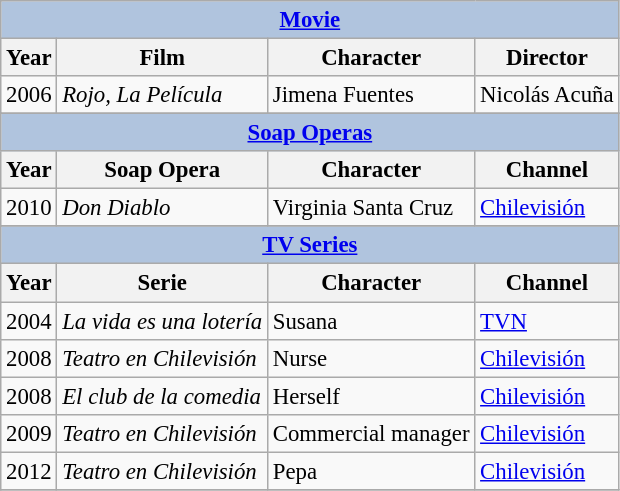<table class="wikitable" style="font-size: 95%;">
<tr>
<th colspan="4" style="background: LightSteelBlue;"><a href='#'>Movie</a></th>
</tr>
<tr>
<th>Year</th>
<th>Film</th>
<th>Character</th>
<th>Director</th>
</tr>
<tr>
<td>2006</td>
<td><em>Rojo, La Película</em></td>
<td>Jimena Fuentes</td>
<td>Nicolás Acuña</td>
</tr>
<tr>
</tr>
<tr>
<th colspan="4" style="background: LightSteelBlue;"><a href='#'>Soap Operas</a></th>
</tr>
<tr>
<th>Year</th>
<th>Soap Opera</th>
<th>Character</th>
<th>Channel</th>
</tr>
<tr>
<td>2010</td>
<td><em>Don Diablo</em></td>
<td>Virginia Santa Cruz</td>
<td><a href='#'>Chilevisión</a></td>
</tr>
<tr>
</tr>
<tr>
<th colspan="4" style="background: LightSteelBlue;"><a href='#'>TV Series</a></th>
</tr>
<tr>
<th>Year</th>
<th>Serie</th>
<th>Character</th>
<th>Channel</th>
</tr>
<tr>
<td>2004</td>
<td><em>La vida es una lotería</em></td>
<td>Susana</td>
<td><a href='#'>TVN</a></td>
</tr>
<tr>
<td>2008</td>
<td><em>Teatro en Chilevisión</em></td>
<td>Nurse</td>
<td><a href='#'>Chilevisión</a></td>
</tr>
<tr>
<td>2008</td>
<td><em>El club de la comedia</em></td>
<td>Herself</td>
<td><a href='#'>Chilevisión</a></td>
</tr>
<tr>
<td>2009</td>
<td><em>Teatro en Chilevisión</em></td>
<td>Commercial manager</td>
<td><a href='#'>Chilevisión</a></td>
</tr>
<tr>
<td>2012</td>
<td><em>Teatro en Chilevisión</em></td>
<td>Pepa</td>
<td><a href='#'>Chilevisión</a></td>
</tr>
<tr>
</tr>
</table>
